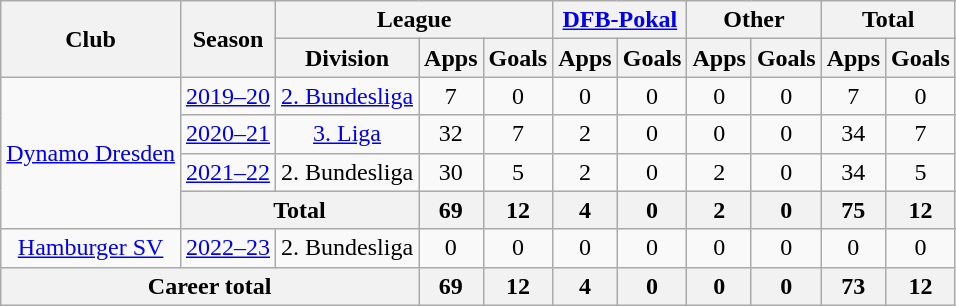<table class="wikitable" style="text-align: center">
<tr>
<th rowspan="2">Club</th>
<th rowspan="2">Season</th>
<th colspan="3">League</th>
<th colspan="2"><a href='#'>DFB-Pokal</a></th>
<th colspan="2">Other</th>
<th colspan="2">Total</th>
</tr>
<tr>
<th>Division</th>
<th>Apps</th>
<th>Goals</th>
<th>Apps</th>
<th>Goals</th>
<th>Apps</th>
<th>Goals</th>
<th>Apps</th>
<th>Goals</th>
</tr>
<tr>
<td rowspan="4"><a href='#'>Dynamo Dresden</a></td>
<td><a href='#'>2019–20</a></td>
<td><a href='#'>2. Bundesliga</a></td>
<td>7</td>
<td>0</td>
<td>0</td>
<td>0</td>
<td>0</td>
<td>0</td>
<td>7</td>
<td>0</td>
</tr>
<tr>
<td><a href='#'>2020–21</a></td>
<td><a href='#'>3. Liga</a></td>
<td>32</td>
<td>7</td>
<td>2</td>
<td>0</td>
<td>0</td>
<td>0</td>
<td>34</td>
<td>7</td>
</tr>
<tr>
<td><a href='#'>2021–22</a></td>
<td>2. Bundesliga</td>
<td>30</td>
<td>5</td>
<td>2</td>
<td>0</td>
<td>2</td>
<td>0</td>
<td>34</td>
<td>5</td>
</tr>
<tr>
<th colspan="2">Total</th>
<th>69</th>
<th>12</th>
<th>4</th>
<th>0</th>
<th>2</th>
<th>0</th>
<th>75</th>
<th>12</th>
</tr>
<tr>
<td><a href='#'>Hamburger SV</a></td>
<td><a href='#'>2022–23</a></td>
<td>2. Bundesliga</td>
<td>0</td>
<td>0</td>
<td>0</td>
<td>0</td>
<td>0</td>
<td>0</td>
<td>0</td>
<td>0</td>
</tr>
<tr>
<th colspan="3">Career total</th>
<th>69</th>
<th>12</th>
<th>4</th>
<th>0</th>
<th>0</th>
<th>0</th>
<th>73</th>
<th>12</th>
</tr>
</table>
